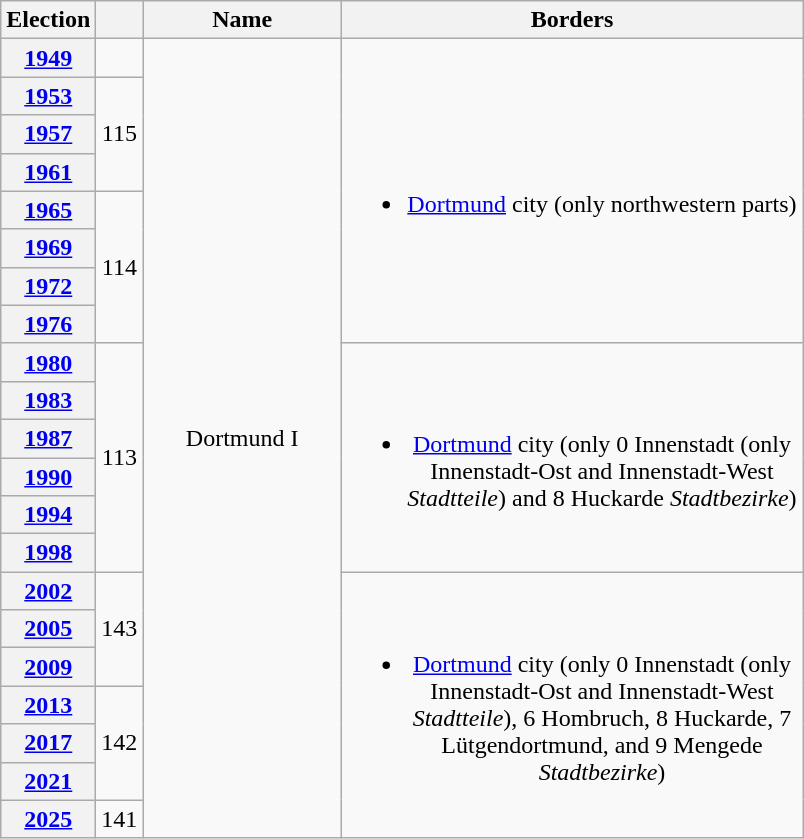<table class=wikitable style="text-align:center">
<tr>
<th>Election</th>
<th></th>
<th width=125px>Name</th>
<th width=300px>Borders</th>
</tr>
<tr>
<th><a href='#'>1949</a></th>
<td></td>
<td rowspan=21>Dortmund I</td>
<td rowspan=8><br><ul><li><a href='#'>Dortmund</a> city (only northwestern parts)</li></ul></td>
</tr>
<tr>
<th><a href='#'>1953</a></th>
<td rowspan=3>115</td>
</tr>
<tr>
<th><a href='#'>1957</a></th>
</tr>
<tr>
<th><a href='#'>1961</a></th>
</tr>
<tr>
<th><a href='#'>1965</a></th>
<td rowspan=4>114</td>
</tr>
<tr>
<th><a href='#'>1969</a></th>
</tr>
<tr>
<th><a href='#'>1972</a></th>
</tr>
<tr>
<th><a href='#'>1976</a></th>
</tr>
<tr>
<th><a href='#'>1980</a></th>
<td rowspan=6>113</td>
<td rowspan=6><br><ul><li><a href='#'>Dortmund</a> city (only 0 Innenstadt (only Innenstadt-Ost and Innenstadt-West <em>Stadtteile</em>) and 8 Huckarde <em>Stadtbezirke</em>)</li></ul></td>
</tr>
<tr>
<th><a href='#'>1983</a></th>
</tr>
<tr>
<th><a href='#'>1987</a></th>
</tr>
<tr>
<th><a href='#'>1990</a></th>
</tr>
<tr>
<th><a href='#'>1994</a></th>
</tr>
<tr>
<th><a href='#'>1998</a></th>
</tr>
<tr>
<th><a href='#'>2002</a></th>
<td rowspan=3>143</td>
<td rowspan=7><br><ul><li><a href='#'>Dortmund</a> city (only 0 Innenstadt (only Innenstadt-Ost and Innenstadt-West <em>Stadtteile</em>), 6 Hombruch, 8 Huckarde, 7 Lütgendortmund, and 9 Mengede <em>Stadtbezirke</em>)</li></ul></td>
</tr>
<tr>
<th><a href='#'>2005</a></th>
</tr>
<tr>
<th><a href='#'>2009</a></th>
</tr>
<tr>
<th><a href='#'>2013</a></th>
<td rowspan=3>142</td>
</tr>
<tr>
<th><a href='#'>2017</a></th>
</tr>
<tr>
<th><a href='#'>2021</a></th>
</tr>
<tr>
<th><a href='#'>2025</a></th>
<td>141</td>
</tr>
</table>
